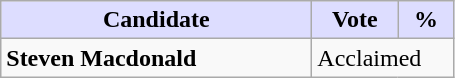<table class="wikitable">
<tr>
<th style="background:#ddf; width:200px;">Candidate</th>
<th style="background:#ddf; width:50px;">Vote</th>
<th style="background:#ddf; width:30px;">%</th>
</tr>
<tr>
<td><strong>Steven Macdonald</strong></td>
<td colspan="2">Acclaimed</td>
</tr>
</table>
